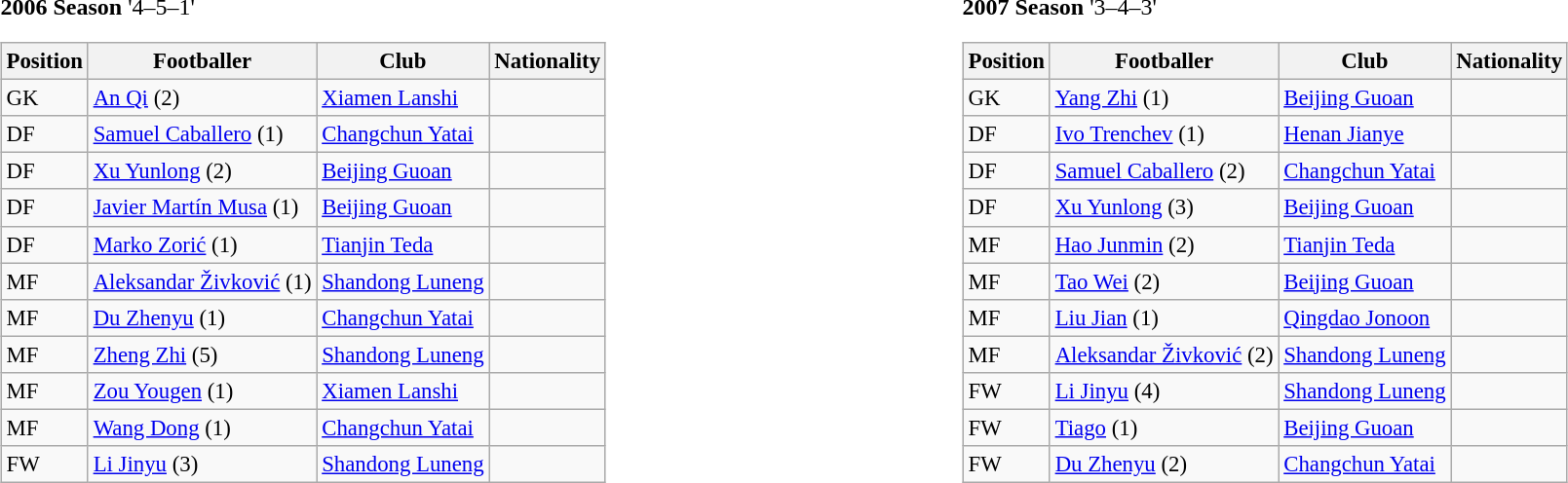<table style="width:100%;">
<tr>
<td><br><strong>2006 Season</strong>
'4–5–1'<table class="wikitable" style="font-size: 95%;">
<tr>
<th>Position</th>
<th>Footballer</th>
<th>Club</th>
<th>Nationality</th>
</tr>
<tr>
<td>GK</td>
<td><a href='#'>An Qi</a> (2)</td>
<td><a href='#'>Xiamen Lanshi</a></td>
<td></td>
</tr>
<tr>
<td>DF</td>
<td><a href='#'>Samuel Caballero</a> (1)</td>
<td><a href='#'>Changchun Yatai</a></td>
<td></td>
</tr>
<tr>
<td>DF</td>
<td><a href='#'>Xu Yunlong</a> (2)</td>
<td><a href='#'>Beijing Guoan</a></td>
<td></td>
</tr>
<tr>
<td>DF</td>
<td><a href='#'>Javier Martín Musa</a> (1)</td>
<td><a href='#'>Beijing Guoan</a></td>
<td></td>
</tr>
<tr>
<td>DF</td>
<td><a href='#'>Marko Zorić</a> (1)</td>
<td><a href='#'>Tianjin Teda</a></td>
<td></td>
</tr>
<tr>
<td>MF</td>
<td><a href='#'>Aleksandar Živković</a> (1)</td>
<td><a href='#'>Shandong Luneng</a></td>
<td></td>
</tr>
<tr>
<td>MF</td>
<td><a href='#'>Du Zhenyu</a> (1)</td>
<td><a href='#'>Changchun Yatai</a></td>
<td></td>
</tr>
<tr>
<td>MF</td>
<td><a href='#'>Zheng Zhi</a> (5)</td>
<td><a href='#'>Shandong Luneng</a></td>
<td></td>
</tr>
<tr>
<td>MF</td>
<td><a href='#'>Zou Yougen</a> (1)</td>
<td><a href='#'>Xiamen Lanshi</a></td>
<td></td>
</tr>
<tr>
<td>MF</td>
<td><a href='#'>Wang Dong</a> (1)</td>
<td><a href='#'>Changchun Yatai</a></td>
<td></td>
</tr>
<tr>
<td>FW</td>
<td><a href='#'>Li Jinyu</a> (3)</td>
<td><a href='#'>Shandong Luneng</a></td>
<td></td>
</tr>
</table>
</td>
<td width="50"> </td>
<td valign="top"><br><strong>2007 Season</strong>
'3–4–3'<table class="wikitable" style="font-size: 95%;">
<tr>
<th>Position</th>
<th>Footballer</th>
<th>Club</th>
<th>Nationality</th>
</tr>
<tr>
<td>GK</td>
<td><a href='#'>Yang Zhi</a> (1)</td>
<td><a href='#'>Beijing Guoan</a></td>
<td></td>
</tr>
<tr>
<td>DF</td>
<td><a href='#'>Ivo Trenchev</a> (1)</td>
<td><a href='#'>Henan Jianye</a></td>
<td></td>
</tr>
<tr>
<td>DF</td>
<td><a href='#'>Samuel Caballero</a> (2)</td>
<td><a href='#'>Changchun Yatai</a></td>
<td></td>
</tr>
<tr>
<td>DF</td>
<td><a href='#'>Xu Yunlong</a> (3)</td>
<td><a href='#'>Beijing Guoan</a></td>
<td></td>
</tr>
<tr>
<td>MF</td>
<td><a href='#'>Hao Junmin</a> (2)</td>
<td><a href='#'>Tianjin Teda</a></td>
<td></td>
</tr>
<tr>
<td>MF</td>
<td><a href='#'>Tao Wei</a> (2)</td>
<td><a href='#'>Beijing Guoan</a></td>
<td></td>
</tr>
<tr>
<td>MF</td>
<td><a href='#'>Liu Jian</a> (1)</td>
<td><a href='#'>Qingdao Jonoon</a></td>
<td></td>
</tr>
<tr>
<td>MF</td>
<td><a href='#'>Aleksandar Živković</a> (2)</td>
<td><a href='#'>Shandong Luneng</a></td>
<td></td>
</tr>
<tr>
<td>FW</td>
<td><a href='#'>Li Jinyu</a> (4)</td>
<td><a href='#'>Shandong Luneng</a></td>
<td></td>
</tr>
<tr>
<td>FW</td>
<td><a href='#'>Tiago</a> (1)</td>
<td><a href='#'>Beijing Guoan</a></td>
<td></td>
</tr>
<tr>
<td>FW</td>
<td><a href='#'>Du Zhenyu</a> (2)</td>
<td><a href='#'>Changchun Yatai</a></td>
<td></td>
</tr>
</table>
</td>
</tr>
</table>
